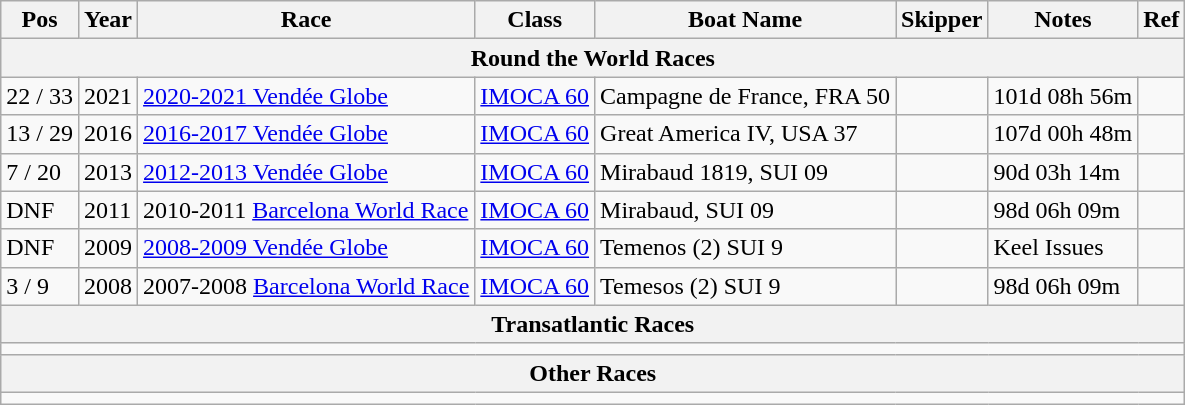<table class="wikitable sortable">
<tr>
<th>Pos</th>
<th>Year</th>
<th>Race</th>
<th>Class</th>
<th>Boat Name</th>
<th>Skipper</th>
<th>Notes</th>
<th>Ref</th>
</tr>
<tr>
<th colspan = 8><strong>Round the World Races</strong></th>
</tr>
<tr>
<td>22 / 33</td>
<td>2021</td>
<td><a href='#'>2020-2021 Vendée Globe</a></td>
<td><a href='#'>IMOCA 60</a></td>
<td>Campagne de France, FRA 50</td>
<td></td>
<td>101d 08h 56m</td>
<td></td>
</tr>
<tr>
<td>13 / 29</td>
<td>2016</td>
<td><a href='#'>2016-2017 Vendée Globe</a></td>
<td><a href='#'>IMOCA 60</a></td>
<td>Great America IV, USA 37</td>
<td></td>
<td>107d 00h 48m</td>
<td></td>
</tr>
<tr>
<td>7 / 20</td>
<td>2013</td>
<td><a href='#'>2012-2013 Vendée Globe</a></td>
<td><a href='#'>IMOCA 60</a></td>
<td>Mirabaud 1819, SUI 09</td>
<td></td>
<td>90d 03h 14m</td>
<td></td>
</tr>
<tr>
<td>DNF</td>
<td>2011</td>
<td>2010-2011 <a href='#'>Barcelona World Race</a></td>
<td><a href='#'>IMOCA 60</a></td>
<td>Mirabaud, SUI 09</td>
<td><br></td>
<td>98d 06h 09m</td>
<td></td>
</tr>
<tr>
<td>DNF</td>
<td>2009</td>
<td><a href='#'>2008-2009 Vendée Globe</a></td>
<td><a href='#'>IMOCA 60</a></td>
<td>Temenos (2) SUI 9</td>
<td></td>
<td>Keel Issues</td>
<td></td>
</tr>
<tr>
<td>3 / 9</td>
<td>2008</td>
<td>2007-2008 <a href='#'>Barcelona World Race</a></td>
<td><a href='#'>IMOCA 60</a></td>
<td>Temesos (2) SUI 9</td>
<td><br></td>
<td>98d 06h 09m</td>
<td></td>
</tr>
<tr>
<th colspan = 8><strong>Transatlantic Races</strong></th>
</tr>
<tr>
<td colspan="8"></td>
</tr>
<tr>
<th colspan = 8><strong>Other Races</strong></th>
</tr>
<tr>
<td colspan="8"></td>
</tr>
</table>
